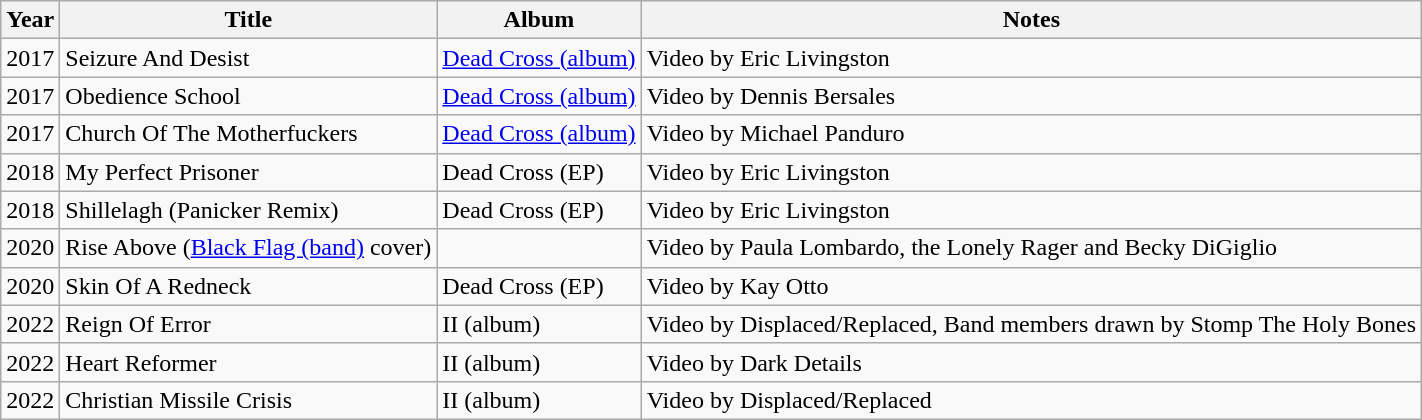<table class="wikitable">
<tr>
<th>Year</th>
<th>Title</th>
<th>Album</th>
<th>Notes</th>
</tr>
<tr>
<td>2017</td>
<td>Seizure And Desist</td>
<td><a href='#'>Dead Cross (album)</a></td>
<td>Video by Eric Livingston</td>
</tr>
<tr>
<td>2017</td>
<td>Obedience School</td>
<td><a href='#'>Dead Cross (album)</a></td>
<td>Video by Dennis Bersales</td>
</tr>
<tr>
<td>2017</td>
<td>Church Of The Motherfuckers</td>
<td><a href='#'>Dead Cross (album)</a></td>
<td>Video by Michael Panduro</td>
</tr>
<tr>
<td>2018</td>
<td>My Perfect Prisoner</td>
<td>Dead Cross (EP)</td>
<td>Video by Eric Livingston</td>
</tr>
<tr>
<td>2018</td>
<td>Shillelagh (Panicker Remix)</td>
<td>Dead Cross (EP)</td>
<td>Video by Eric Livingston</td>
</tr>
<tr>
<td>2020</td>
<td>Rise Above (<a href='#'>Black Flag (band)</a> cover)</td>
<td></td>
<td>Video by Paula Lombardo, the Lonely Rager and Becky DiGiglio</td>
</tr>
<tr>
<td>2020</td>
<td>Skin Of A Redneck</td>
<td>Dead Cross (EP)</td>
<td>Video by Kay Otto</td>
</tr>
<tr>
<td>2022</td>
<td>Reign Of Error</td>
<td>II (album)</td>
<td>Video by Displaced/Replaced, Band members drawn by Stomp The Holy Bones</td>
</tr>
<tr>
<td>2022</td>
<td>Heart Reformer</td>
<td>II (album)</td>
<td>Video by Dark Details</td>
</tr>
<tr>
<td>2022</td>
<td>Christian Missile Crisis</td>
<td>II (album)</td>
<td>Video by Displaced/Replaced</td>
</tr>
</table>
